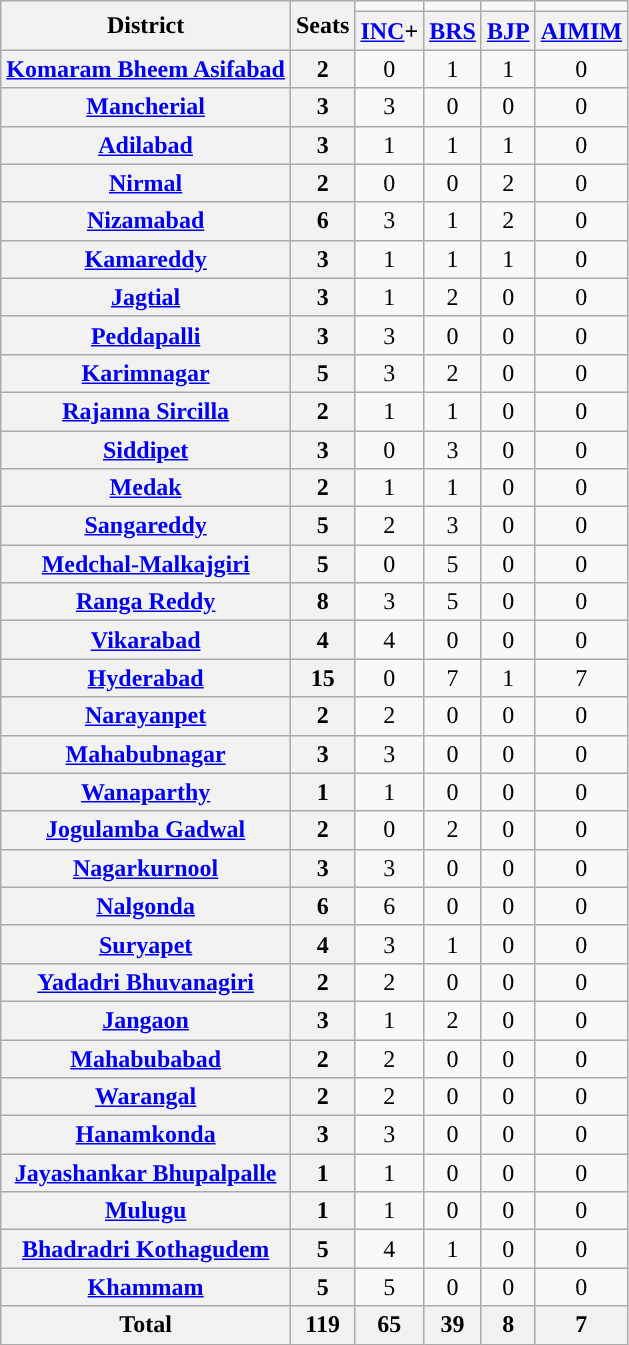<table class="wikitable sortable" style="text-align:center;">
<tr>
<th rowspan="2" class="wikitable">District</th>
<th rowspan="2" class="wikitable">Seats</th>
<td></td>
<td></td>
<td></td>
<td></td>
</tr>
<tr>
<th class="wikitable"><a href='#'>INC</a>+</th>
<th class="wikitable"><a href='#'>BRS</a></th>
<th class="wikitable"><a href='#'>BJP</a></th>
<th class="wikitable"><a href='#'>AIMIM</a></th>
</tr>
<tr>
<th><a href='#'>Komaram Bheem Asifabad</a></th>
<th>2</th>
<td>0</td>
<td>1</td>
<td>1</td>
<td>0</td>
</tr>
<tr>
<th><a href='#'>Mancherial</a></th>
<th>3</th>
<td style="background:">3</td>
<td>0</td>
<td>0</td>
<td>0</td>
</tr>
<tr>
<th><a href='#'>Adilabad</a></th>
<th>3</th>
<td>1</td>
<td>1</td>
<td>1</td>
<td>0</td>
</tr>
<tr>
<th><a href='#'>Nirmal</a></th>
<th>2</th>
<td>0</td>
<td>0</td>
<td style="background:">2</td>
<td>0</td>
</tr>
<tr>
<th><a href='#'>Nizamabad</a></th>
<th>6</th>
<td style="background:">3</td>
<td>1</td>
<td>2</td>
<td>0</td>
</tr>
<tr>
<th><a href='#'>Kamareddy</a></th>
<th>3</th>
<td>1</td>
<td>1</td>
<td>1</td>
<td>0</td>
</tr>
<tr>
<th><a href='#'>Jagtial</a></th>
<th>3</th>
<td>1</td>
<td style="background:">2</td>
<td>0</td>
<td>0</td>
</tr>
<tr>
<th><a href='#'>Peddapalli</a></th>
<th>3</th>
<td style="background:">3</td>
<td>0</td>
<td>0</td>
<td>0</td>
</tr>
<tr>
<th><a href='#'>Karimnagar</a></th>
<th>5</th>
<td style="background:">3</td>
<td>2</td>
<td>0</td>
<td>0</td>
</tr>
<tr>
<th><a href='#'>Rajanna Sircilla</a></th>
<th>2</th>
<td>1</td>
<td>1</td>
<td>0</td>
<td>0</td>
</tr>
<tr>
<th><a href='#'>Siddipet</a></th>
<th>3</th>
<td>0</td>
<td style="background:">3</td>
<td>0</td>
<td>0</td>
</tr>
<tr>
<th><a href='#'>Medak</a></th>
<th>2</th>
<td>1</td>
<td>1</td>
<td>0</td>
<td>0</td>
</tr>
<tr>
<th><a href='#'>Sangareddy</a></th>
<th>5</th>
<td>2</td>
<td style="background:">3</td>
<td>0</td>
<td>0</td>
</tr>
<tr>
<th><a href='#'>Medchal-Malkajgiri</a></th>
<th>5</th>
<td>0</td>
<td style="background:">5</td>
<td>0</td>
<td>0</td>
</tr>
<tr>
<th><a href='#'>Ranga Reddy</a></th>
<th>8</th>
<td>3</td>
<td style="background:">5</td>
<td>0</td>
<td>0</td>
</tr>
<tr>
<th><a href='#'>Vikarabad</a></th>
<th>4</th>
<td style="background:">4</td>
<td>0</td>
<td>0</td>
<td>0</td>
</tr>
<tr>
<th><a href='#'>Hyderabad</a></th>
<th>15</th>
<td>0</td>
<td>7</td>
<td>1</td>
<td>7</td>
</tr>
<tr>
<th><a href='#'>Narayanpet</a></th>
<th>2</th>
<td style="background:">2</td>
<td>0</td>
<td>0</td>
<td>0</td>
</tr>
<tr>
<th><a href='#'>Mahabubnagar</a></th>
<th>3</th>
<td style="background:">3</td>
<td>0</td>
<td>0</td>
<td>0</td>
</tr>
<tr>
<th><a href='#'>Wanaparthy</a></th>
<th>1</th>
<td style="background:">1</td>
<td>0</td>
<td>0</td>
<td>0</td>
</tr>
<tr>
<th><a href='#'>Jogulamba Gadwal</a></th>
<th>2</th>
<td>0</td>
<td style="background:">2</td>
<td>0</td>
<td>0</td>
</tr>
<tr>
<th><a href='#'>Nagarkurnool</a></th>
<th>3</th>
<td style="background:">3</td>
<td>0</td>
<td>0</td>
<td>0</td>
</tr>
<tr>
<th><a href='#'>Nalgonda</a></th>
<th>6</th>
<td style="background:">6</td>
<td>0</td>
<td>0</td>
<td>0</td>
</tr>
<tr>
<th><a href='#'>Suryapet</a></th>
<th>4</th>
<td style="background:">3</td>
<td>1</td>
<td>0</td>
<td>0</td>
</tr>
<tr>
<th><a href='#'>Yadadri Bhuvanagiri</a></th>
<th>2</th>
<td style="background:">2</td>
<td>0</td>
<td>0</td>
<td>0</td>
</tr>
<tr>
<th><a href='#'>Jangaon</a></th>
<th>3</th>
<td>1</td>
<td style="background:">2</td>
<td>0</td>
<td>0</td>
</tr>
<tr>
<th><a href='#'>Mahabubabad</a></th>
<th>2</th>
<td style="background:">2</td>
<td>0</td>
<td>0</td>
<td>0</td>
</tr>
<tr>
<th><a href='#'>Warangal</a></th>
<th>2</th>
<td style="background:">2</td>
<td>0</td>
<td>0</td>
<td>0</td>
</tr>
<tr>
<th><a href='#'>Hanamkonda</a></th>
<th>3</th>
<td style="background:">3</td>
<td>0</td>
<td>0</td>
<td>0</td>
</tr>
<tr>
<th><a href='#'>Jayashankar Bhupalpalle</a></th>
<th>1</th>
<td style="background:">1</td>
<td>0</td>
<td>0</td>
<td>0</td>
</tr>
<tr>
<th><a href='#'>Mulugu</a></th>
<th>1</th>
<td style="background:">1</td>
<td>0</td>
<td>0</td>
<td>0</td>
</tr>
<tr>
<th><a href='#'>Bhadradri Kothagudem</a></th>
<th>5</th>
<td style="background:">4</td>
<td>1</td>
<td>0</td>
<td>0</td>
</tr>
<tr>
<th><a href='#'>Khammam</a></th>
<th>5</th>
<td style="background:">5</td>
<td>0</td>
<td>0</td>
<td>0</td>
</tr>
<tr>
<th>Total</th>
<th>119</th>
<th>65</th>
<th>39</th>
<th>8</th>
<th>7</th>
</tr>
</table>
